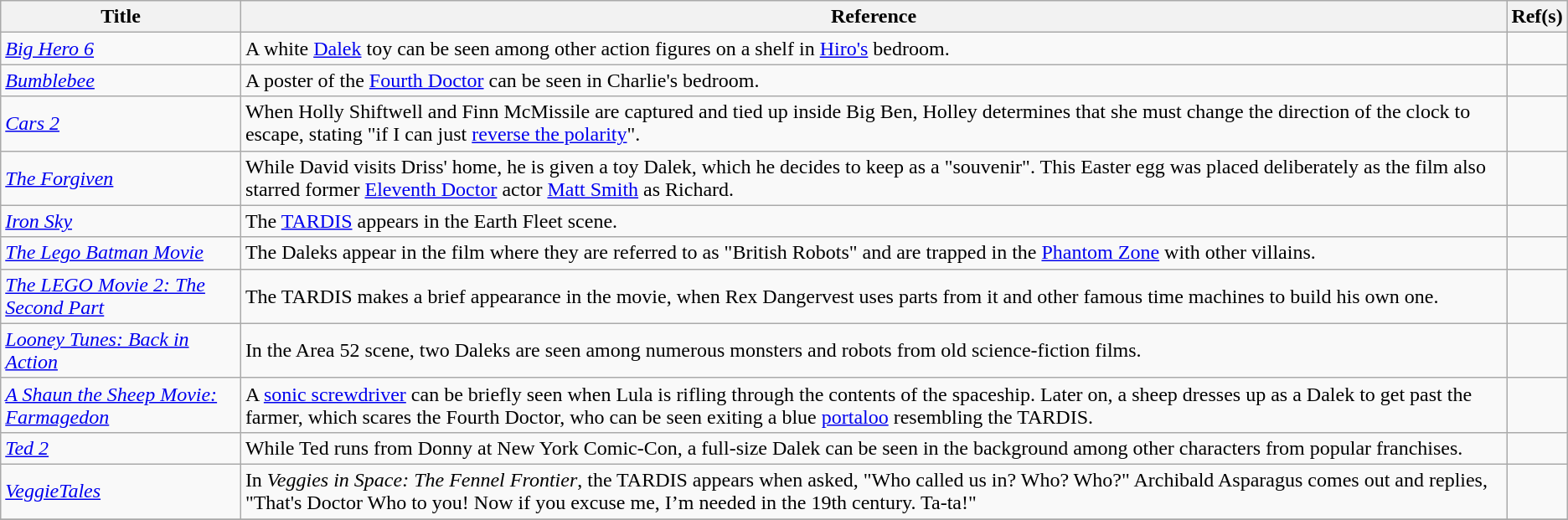<table class="wikitable sortable">
<tr>
<th>Title</th>
<th class="unsortable">Reference</th>
<th class="unsortable">Ref(s)</th>
</tr>
<tr>
<td><em><a href='#'>Big Hero 6</a></em></td>
<td>A white <a href='#'>Dalek</a> toy can be seen among other action figures on a shelf in <a href='#'>Hiro's</a> bedroom.</td>
<td></td>
</tr>
<tr>
<td><em><a href='#'>Bumblebee</a></em></td>
<td>A poster of the <a href='#'>Fourth Doctor</a> can be seen in Charlie's bedroom.</td>
<td></td>
</tr>
<tr>
<td><em><a href='#'>Cars 2</a></em></td>
<td>When Holly Shiftwell and Finn McMissile are captured and tied up inside Big Ben, Holley determines that she must change the direction of the clock to escape, stating "if I can just <a href='#'>reverse the polarity</a>".</td>
<td></td>
</tr>
<tr>
<td><em><a href='#'>The Forgiven</a></em></td>
<td>While David visits Driss' home, he is given a toy Dalek, which he decides to keep as a "souvenir". This Easter egg was placed deliberately as the film also starred former <a href='#'>Eleventh Doctor</a> actor <a href='#'>Matt Smith</a> as Richard.</td>
<td></td>
</tr>
<tr>
<td><em><a href='#'>Iron Sky</a></em></td>
<td>The <a href='#'>TARDIS</a> appears in the Earth Fleet scene.</td>
<td></td>
</tr>
<tr>
<td><em><a href='#'>The Lego Batman Movie</a></em></td>
<td>The Daleks appear in the film where they are referred to as "British Robots" and are trapped in the <a href='#'>Phantom Zone</a> with other villains.</td>
<td></td>
</tr>
<tr>
<td><em><a href='#'>The LEGO Movie 2: The Second Part</a></em></td>
<td>The TARDIS makes a brief appearance in the movie, when Rex Dangervest uses parts from it and other famous time machines to build his own one.</td>
<td></td>
</tr>
<tr>
<td><em><a href='#'>Looney Tunes: Back in Action</a></em></td>
<td>In the Area 52 scene, two Daleks are seen among numerous monsters and robots from old science-fiction films.</td>
<td></td>
</tr>
<tr>
<td><em><a href='#'>A Shaun the Sheep Movie: Farmagedon</a></em></td>
<td>A <a href='#'>sonic screwdriver</a> can be briefly seen when Lula is rifling through the contents of the spaceship. Later on, a sheep dresses up as a Dalek to get past the farmer, which scares the Fourth Doctor, who can be seen exiting a blue <a href='#'>portaloo</a> resembling the TARDIS.</td>
<td></td>
</tr>
<tr>
<td><em><a href='#'>Ted 2</a></em></td>
<td>While Ted runs from Donny at New York Comic-Con, a full-size Dalek can be seen in the background among other characters from popular franchises.</td>
<td></td>
</tr>
<tr>
<td><em><a href='#'>VeggieTales</a></em></td>
<td>In <em>Veggies in Space: The Fennel Frontier</em>, the TARDIS appears when asked, "Who called us in? Who? Who?" Archibald Asparagus comes out and replies, "That's Doctor Who to you! Now if you excuse me, I’m needed in the 19th century. Ta-ta!"</td>
<td></td>
</tr>
<tr>
</tr>
</table>
